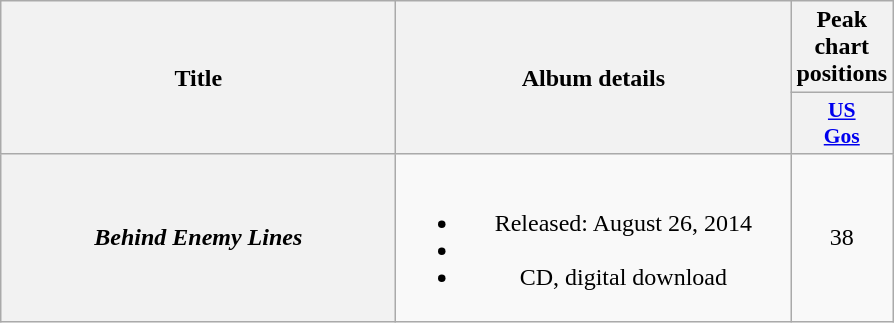<table class="wikitable plainrowheaders" style="text-align:center;">
<tr>
<th scope="col" rowspan="2" style="width:16em;">Title</th>
<th scope="col" rowspan="2" style="width:16em;">Album details</th>
<th scope="col" colspan="3">Peak chart positions</th>
</tr>
<tr>
<th style="width:3em; font-size:90%"><a href='#'>US<br>Gos</a></th>
</tr>
<tr>
<th scope="row"><em>Behind Enemy Lines</em></th>
<td><br><ul><li>Released: August 26, 2014</li><li></li><li>CD, digital download</li></ul></td>
<td>38</td>
</tr>
</table>
